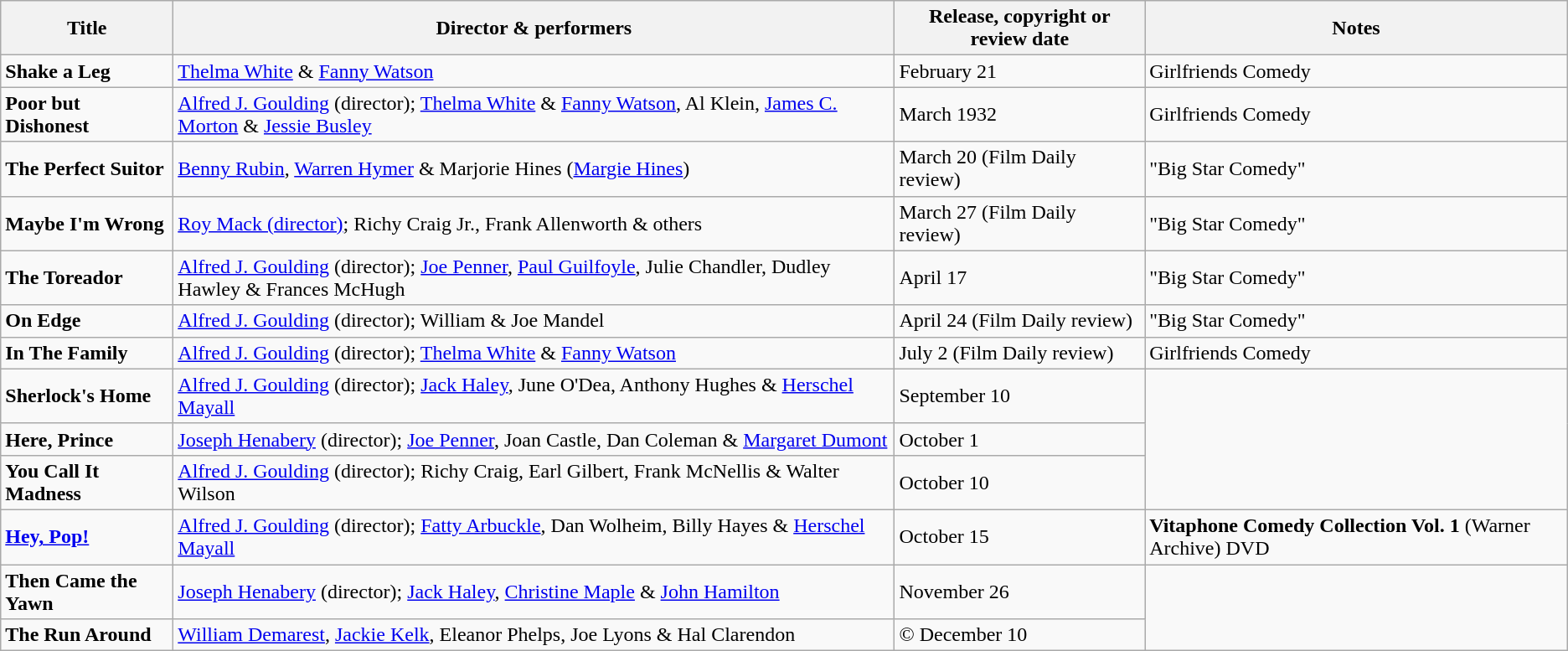<table class="wikitable sortable" border="1">
<tr>
<th>Title</th>
<th>Director & performers</th>
<th>Release, copyright or review date</th>
<th>Notes</th>
</tr>
<tr>
<td><strong>Shake a Leg</strong></td>
<td><a href='#'>Thelma White</a> & <a href='#'>Fanny Watson</a></td>
<td>February 21</td>
<td>Girlfriends Comedy</td>
</tr>
<tr>
<td><strong>Poor but Dishonest</strong></td>
<td><a href='#'>Alfred J. Goulding</a> (director); <a href='#'>Thelma White</a> & <a href='#'>Fanny Watson</a>, Al Klein, <a href='#'>James C. Morton</a> & <a href='#'>Jessie Busley</a></td>
<td>March 1932</td>
<td>Girlfriends Comedy</td>
</tr>
<tr>
<td><strong>The Perfect Suitor</strong></td>
<td><a href='#'>Benny Rubin</a>, <a href='#'>Warren Hymer</a> & Marjorie Hines (<a href='#'>Margie Hines</a>)</td>
<td>March 20 (Film Daily review)</td>
<td>"Big Star Comedy"</td>
</tr>
<tr>
<td><strong>Maybe I'm Wrong</strong></td>
<td><a href='#'>Roy Mack (director)</a>; Richy Craig Jr., Frank Allenworth & others</td>
<td>March 27 (Film Daily review)</td>
<td>"Big Star Comedy"</td>
</tr>
<tr>
<td><strong>The Toreador</strong></td>
<td><a href='#'>Alfred J. Goulding</a> (director); <a href='#'>Joe Penner</a>, <a href='#'> Paul Guilfoyle</a>, Julie Chandler, Dudley Hawley & Frances McHugh</td>
<td>April 17</td>
<td>"Big Star Comedy"</td>
</tr>
<tr>
<td><strong>On Edge</strong></td>
<td><a href='#'>Alfred J. Goulding</a> (director); William & Joe Mandel</td>
<td>April 24 (Film Daily review)</td>
<td>"Big Star Comedy"</td>
</tr>
<tr>
<td><strong>In The Family</strong></td>
<td><a href='#'>Alfred J. Goulding</a> (director); <a href='#'>Thelma White</a> & <a href='#'>Fanny Watson</a></td>
<td>July 2 (Film Daily review)</td>
<td>Girlfriends Comedy</td>
</tr>
<tr>
<td><strong>Sherlock's Home</strong></td>
<td><a href='#'>Alfred J. Goulding</a> (director); <a href='#'>Jack Haley</a>, June O'Dea, Anthony Hughes & <a href='#'>Herschel Mayall</a></td>
<td>September 10</td>
</tr>
<tr>
<td><strong>Here, Prince</strong></td>
<td><a href='#'>Joseph Henabery</a> (director); <a href='#'>Joe Penner</a>, Joan Castle, Dan Coleman & <a href='#'>Margaret Dumont</a></td>
<td>October 1</td>
</tr>
<tr>
<td><strong>You Call It Madness</strong></td>
<td><a href='#'>Alfred J. Goulding</a> (director); Richy Craig, Earl Gilbert, Frank McNellis & Walter Wilson</td>
<td>October 10</td>
</tr>
<tr>
<td><strong><a href='#'>Hey, Pop!</a></strong></td>
<td><a href='#'>Alfred J. Goulding</a> (director); <a href='#'>Fatty Arbuckle</a>, Dan Wolheim, Billy Hayes & <a href='#'>Herschel Mayall</a></td>
<td>October 15</td>
<td><strong>Vitaphone Comedy Collection Vol. 1</strong> (Warner Archive) DVD</td>
</tr>
<tr>
<td><strong>Then Came the Yawn</strong></td>
<td><a href='#'>Joseph Henabery</a> (director); <a href='#'>Jack Haley</a>, <a href='#'>Christine Maple</a> & <a href='#'>John Hamilton</a></td>
<td>November 26</td>
</tr>
<tr>
<td><strong>The Run Around</strong></td>
<td><a href='#'>William Demarest</a>, <a href='#'>Jackie Kelk</a>, Eleanor Phelps, Joe Lyons & Hal Clarendon</td>
<td>© December 10</td>
</tr>
</table>
